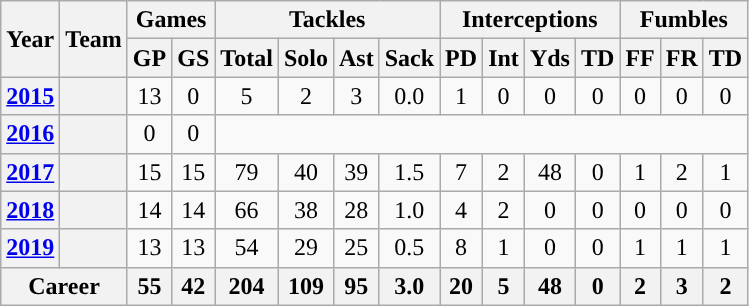<table class="wikitable" style="text-align:center;">
<tr>
<th rowspan="2">Year</th>
<th rowspan="2">Team</th>
<th colspan="2">Games</th>
<th colspan="4">Tackles</th>
<th colspan="4">Interceptions</th>
<th colspan="3">Fumbles</th>
</tr>
<tr>
<th>GP</th>
<th>GS</th>
<th>Total</th>
<th>Solo</th>
<th>Ast</th>
<th>Sack</th>
<th>PD</th>
<th>Int</th>
<th>Yds</th>
<th>TD</th>
<th>FF</th>
<th>FR</th>
<th>TD</th>
</tr>
<tr>
<th><a href='#'>2015</a></th>
<th><a href='#'></a></th>
<td>13</td>
<td>0</td>
<td>5</td>
<td>2</td>
<td>3</td>
<td>0.0</td>
<td>1</td>
<td>0</td>
<td>0</td>
<td>0</td>
<td>0</td>
<td>0</td>
<td>0</td>
</tr>
<tr>
<th><a href='#'>2016</a></th>
<th><a href='#'></a></th>
<td>0</td>
<td>0</td>
<td colspan="11"></td>
</tr>
<tr>
<th><a href='#'>2017</a></th>
<th><a href='#'></a></th>
<td>15</td>
<td>15</td>
<td>79</td>
<td>40</td>
<td>39</td>
<td>1.5</td>
<td>7</td>
<td>2</td>
<td>48</td>
<td>0</td>
<td>1</td>
<td>2</td>
<td>1</td>
</tr>
<tr>
<th><a href='#'>2018</a></th>
<th><a href='#'></a></th>
<td>14</td>
<td>14</td>
<td>66</td>
<td>38</td>
<td>28</td>
<td>1.0</td>
<td>4</td>
<td>2</td>
<td>0</td>
<td>0</td>
<td>0</td>
<td>0</td>
<td>0</td>
</tr>
<tr>
<th><a href='#'>2019</a></th>
<th><a href='#'></a></th>
<td>13</td>
<td>13</td>
<td>54</td>
<td>29</td>
<td>25</td>
<td>0.5</td>
<td>8</td>
<td>1</td>
<td>0</td>
<td>0</td>
<td>1</td>
<td>1</td>
<td>1</td>
</tr>
<tr>
<th align=center colspan="2">Career</th>
<th>55</th>
<th>42</th>
<th>204</th>
<th>109</th>
<th>95</th>
<th>3.0</th>
<th>20</th>
<th>5</th>
<th>48</th>
<th>0</th>
<th>2</th>
<th>3</th>
<th>2</th>
</tr>
</table>
